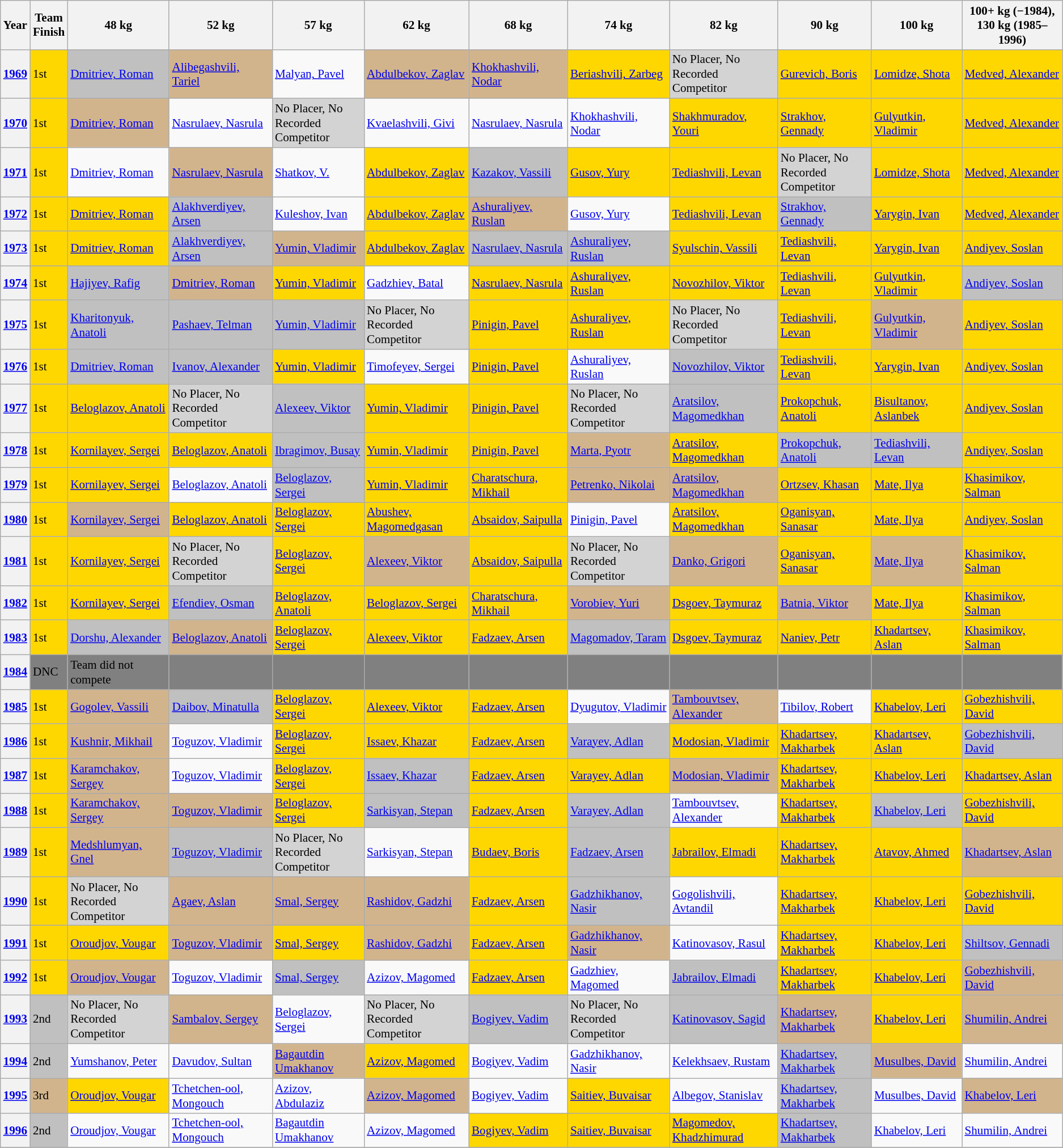<table class="wikitable sortable" style="font-size:88%">
<tr>
<th>Year</th>
<th>Team Finish</th>
<th width=200>48 kg</th>
<th width=200>52 kg</th>
<th width=200>57 kg</th>
<th width=200>62 kg</th>
<th width=200>68 kg</th>
<th width=200>74 kg</th>
<th width=220>82 kg</th>
<th width=200>90 kg</th>
<th width=200>100 kg</th>
<th width=200>100+ kg (−1984),<br>130 kg (1985–1996)</th>
</tr>
<tr>
<th><a href='#'>1969</a></th>
<td bgcolor="GOLD">1st</td>
<td bgcolor="SILVER"><a href='#'>Dmitriev, Roman</a> </td>
<td bgcolor="TAN"><a href='#'>Alibegashvili, Tariel</a> </td>
<td><a href='#'>Malyan, Pavel</a> </td>
<td bgcolor="TAN"><a href='#'>Abdulbekov, Zaglav</a> </td>
<td bgcolor="TAN"><a href='#'>Khokhashvili, Nodar</a> </td>
<td bgcolor="GOLD"><a href='#'>Beriashvili, Zarbeg</a> </td>
<td style="background:lightgray">No Placer, No Recorded Competitor</td>
<td bgcolor="GOLD"><a href='#'>Gurevich, Boris</a> </td>
<td bgcolor="GOLD"><a href='#'>Lomidze, Shota</a> </td>
<td bgcolor="GOLD"><a href='#'>Medved, Alexander</a> </td>
</tr>
<tr>
<th><a href='#'>1970</a></th>
<td bgcolor="GOLD">1st</td>
<td bgcolor="TAN"><a href='#'>Dmitriev, Roman</a> </td>
<td><a href='#'>Nasrulaev, Nasrula</a> </td>
<td style="background:lightgray">No Placer, No Recorded Competitor</td>
<td><a href='#'>Kvaelashvili, Givi</a> </td>
<td><a href='#'>Nasrulaev, Nasrula</a> </td>
<td><a href='#'>Khokhashvili, Nodar</a> </td>
<td bgcolor="GOLD"><a href='#'>Shakhmuradov, Youri</a> </td>
<td bgcolor="GOLD"><a href='#'>Strakhov, Gennady</a> </td>
<td bgcolor="GOLD"><a href='#'>Gulyutkin, Vladimir</a> </td>
<td bgcolor="GOLD"><a href='#'>Medved, Alexander</a> </td>
</tr>
<tr>
<th><a href='#'>1971</a></th>
<td bgcolor="GOLD">1st</td>
<td><a href='#'>Dmitriev, Roman</a> </td>
<td bgcolor="TAN"><a href='#'>Nasrulaev, Nasrula</a> </td>
<td><a href='#'>Shatkov, V.</a> </td>
<td bgcolor="GOLD"><a href='#'>Abdulbekov, Zaglav</a> </td>
<td bgcolor="SILVER"><a href='#'>Kazakov, Vassili</a> </td>
<td bgcolor="GOLD"><a href='#'>Gusov, Yury</a> </td>
<td bgcolor="GOLD"><a href='#'>Tediashvili, Levan</a> </td>
<td style="background:lightgray">No Placer, No Recorded Competitor</td>
<td bgcolor="GOLD"><a href='#'>Lomidze, Shota</a> </td>
<td bgcolor="GOLD"><a href='#'>Medved, Alexander</a> </td>
</tr>
<tr>
<th><a href='#'>1972</a></th>
<td bgcolor="GOLD">1st</td>
<td bgcolor="GOLD"><a href='#'>Dmitriev, Roman</a> </td>
<td bgcolor="SILVER"><a href='#'>Alakhverdiyev, Arsen</a> </td>
<td><a href='#'>Kuleshov, Ivan</a> </td>
<td bgcolor="GOLD"><a href='#'>Abdulbekov, Zaglav</a> </td>
<td bgcolor="TAN"><a href='#'>Ashuraliyev, Ruslan</a> </td>
<td><a href='#'>Gusov, Yury</a> </td>
<td bgcolor="GOLD"><a href='#'>Tediashvili, Levan</a> </td>
<td bgcolor="SILVER"><a href='#'>Strakhov, Gennady</a> </td>
<td bgcolor="GOLD"><a href='#'>Yarygin, Ivan</a> </td>
<td bgcolor="GOLD"><a href='#'>Medved, Alexander</a> </td>
</tr>
<tr>
<th><a href='#'>1973</a></th>
<td bgcolor="GOLD">1st</td>
<td bgcolor="GOLD"><a href='#'>Dmitriev, Roman</a> </td>
<td bgcolor="SILVER"><a href='#'>Alakhverdiyev, Arsen</a> </td>
<td bgcolor="TAN"><a href='#'>Yumin, Vladimir</a> </td>
<td bgcolor="GOLD"><a href='#'>Abdulbekov, Zaglav</a> </td>
<td bgcolor="SILVER"><a href='#'>Nasrulaev, Nasrula</a> </td>
<td bgcolor="SILVER"><a href='#'>Ashuraliyev, Ruslan</a> </td>
<td bgcolor="GOLD"><a href='#'>Syulschin, Vassili</a> </td>
<td bgcolor="GOLD"><a href='#'>Tediashvili, Levan</a> </td>
<td bgcolor="GOLD"><a href='#'>Yarygin, Ivan</a> </td>
<td bgcolor="GOLD"><a href='#'>Andiyev, Soslan</a> </td>
</tr>
<tr>
<th><a href='#'>1974</a></th>
<td bgcolor="GOLD">1st</td>
<td bgcolor="SILVER"><a href='#'>Hajiyev, Rafig</a> </td>
<td bgcolor="TAN"><a href='#'>Dmitriev, Roman</a> </td>
<td bgcolor="GOLD"><a href='#'>Yumin, Vladimir</a> </td>
<td><a href='#'>Gadzhiev, Batal</a> </td>
<td bgcolor="GOLD"><a href='#'>Nasrulaev, Nasrula</a> </td>
<td bgcolor="GOLD"><a href='#'>Ashuraliyev, Ruslan</a> </td>
<td bgcolor="GOLD"><a href='#'>Novozhilov, Viktor</a> </td>
<td bgcolor="GOLD"><a href='#'>Tediashvili, Levan</a> </td>
<td bgcolor="GOLD"><a href='#'>Gulyutkin, Vladimir</a> </td>
<td bgcolor="SILVER"><a href='#'>Andiyev, Soslan</a> </td>
</tr>
<tr>
<th><a href='#'>1975</a></th>
<td bgcolor="GOLD">1st</td>
<td bgcolor="SILVER"><a href='#'>Kharitonyuk, Anatoli</a> </td>
<td bgcolor="SILVER"><a href='#'>Pashaev, Telman</a> </td>
<td bgcolor="SILVER"><a href='#'>Yumin, Vladimir</a> </td>
<td style="background:lightgray">No Placer, No Recorded Competitor</td>
<td bgcolor="GOLD"><a href='#'>Pinigin, Pavel</a> </td>
<td bgcolor="GOLD"><a href='#'>Ashuraliyev, Ruslan</a> </td>
<td style="background:lightgray">No Placer, No Recorded Competitor</td>
<td bgcolor="GOLD"><a href='#'>Tediashvili, Levan</a> </td>
<td bgcolor="TAN"><a href='#'>Gulyutkin, Vladimir</a> </td>
<td bgcolor="GOLD"><a href='#'>Andiyev, Soslan</a> </td>
</tr>
<tr>
<th><a href='#'>1976</a></th>
<td bgcolor="GOLD">1st</td>
<td bgcolor="SILVER"><a href='#'>Dmitriev, Roman</a> </td>
<td bgcolor="SILVER"><a href='#'>Ivanov, Alexander</a> </td>
<td bgcolor="GOLD"><a href='#'>Yumin, Vladimir</a> </td>
<td><a href='#'>Timofeyev, Sergei</a> </td>
<td bgcolor="GOLD"><a href='#'>Pinigin, Pavel</a> </td>
<td><a href='#'>Ashuraliyev, Ruslan</a> </td>
<td bgcolor="SILVER"><a href='#'>Novozhilov, Viktor</a> </td>
<td bgcolor="GOLD"><a href='#'>Tediashvili, Levan</a> </td>
<td bgcolor="GOLD"><a href='#'>Yarygin, Ivan</a> </td>
<td bgcolor="GOLD"><a href='#'>Andiyev, Soslan</a> </td>
</tr>
<tr>
<th><a href='#'>1977</a></th>
<td bgcolor="GOLD">1st</td>
<td bgcolor="GOLD"><a href='#'>Beloglazov, Anatoli</a> </td>
<td style="background:lightgray">No Placer, No Recorded Competitor</td>
<td bgcolor="SILVER"><a href='#'>Alexeev, Viktor</a> </td>
<td bgcolor="GOLD"><a href='#'>Yumin, Vladimir</a> </td>
<td bgcolor="GOLD"><a href='#'>Pinigin, Pavel</a> </td>
<td style="background:lightgray">No Placer, No Recorded Competitor</td>
<td bgcolor="SILVER"><a href='#'>Aratsilov, Magomedkhan</a> </td>
<td bgcolor="GOLD"><a href='#'>Prokopchuk, Anatoli</a> </td>
<td bgcolor="GOLD"><a href='#'>Bisultanov, Aslanbek</a> </td>
<td bgcolor="GOLD"><a href='#'>Andiyev, Soslan</a> </td>
</tr>
<tr>
<th><a href='#'>1978</a></th>
<td bgcolor="GOLD">1st</td>
<td bgcolor="GOLD"><a href='#'>Kornilayev, Sergei</a> </td>
<td bgcolor="GOLD"><a href='#'>Beloglazov, Anatoli</a> </td>
<td bgcolor="SILVER"><a href='#'>Ibragimov, Busay</a> </td>
<td bgcolor="GOLD"><a href='#'>Yumin, Vladimir</a> </td>
<td bgcolor="GOLD"><a href='#'>Pinigin, Pavel</a> </td>
<td bgcolor="TAN"><a href='#'>Marta, Pyotr</a> </td>
<td bgcolor="GOLD"><a href='#'>Aratsilov, Magomedkhan</a> </td>
<td bgcolor="SILVER"><a href='#'>Prokopchuk, Anatoli</a> </td>
<td bgcolor="SILVER"><a href='#'>Tediashvili, Levan</a> </td>
<td bgcolor="GOLD"><a href='#'>Andiyev, Soslan</a> </td>
</tr>
<tr>
<th><a href='#'>1979</a></th>
<td bgcolor="GOLD">1st</td>
<td bgcolor="GOLD"><a href='#'>Kornilayev, Sergei</a> </td>
<td><a href='#'>Beloglazov, Anatoli</a> </td>
<td bgcolor="SILVER"><a href='#'>Beloglazov, Sergei</a> </td>
<td bgcolor="GOLD"><a href='#'>Yumin, Vladimir</a> </td>
<td bgcolor="GOLD"><a href='#'>Charatschura, Mikhail</a> </td>
<td bgcolor="TAN"><a href='#'>Petrenko, Nikolai</a> </td>
<td bgcolor="TAN"><a href='#'>Aratsilov, Magomedkhan</a> </td>
<td bgcolor="GOLD"><a href='#'>Ortzsev, Khasan</a> </td>
<td bgcolor="GOLD"><a href='#'>Mate, Ilya</a> </td>
<td bgcolor="GOLD"><a href='#'>Khasimikov, Salman</a> </td>
</tr>
<tr>
<th><a href='#'>1980</a></th>
<td bgcolor="GOLD">1st</td>
<td bgcolor="TAN"><a href='#'>Kornilayev, Sergei</a> </td>
<td bgcolor="GOLD"><a href='#'>Beloglazov, Anatoli</a> </td>
<td bgcolor="GOLD"><a href='#'>Beloglazov, Sergei</a> </td>
<td bgcolor="GOLD"><a href='#'>Abushev, Magomedgasan</a> </td>
<td bgcolor="GOLD"><a href='#'>Absaidov, Saipulla</a> </td>
<td><a href='#'>Pinigin, Pavel</a> </td>
<td bgcolor="GOLD"><a href='#'>Aratsilov, Magomedkhan</a> </td>
<td bgcolor="GOLD"><a href='#'>Oganisyan, Sanasar</a> </td>
<td bgcolor="GOLD"><a href='#'>Mate, Ilya</a> </td>
<td bgcolor="GOLD"><a href='#'>Andiyev, Soslan</a> </td>
</tr>
<tr>
<th><a href='#'>1981</a></th>
<td bgcolor="GOLD">1st</td>
<td bgcolor="GOLD"><a href='#'>Kornilayev, Sergei</a> </td>
<td style="background:lightgray">No Placer, No Recorded Competitor</td>
<td bgcolor="GOLD"><a href='#'>Beloglazov, Sergei</a> </td>
<td bgcolor="TAN"><a href='#'>Alexeev, Viktor</a> </td>
<td bgcolor="GOLD"><a href='#'>Absaidov, Saipulla</a> </td>
<td style="background:lightgray">No Placer, No Recorded Competitor</td>
<td bgcolor="TAN"><a href='#'>Danko, Grigori</a> </td>
<td bgcolor="GOLD"><a href='#'>Oganisyan, Sanasar</a> </td>
<td bgcolor="TAN"><a href='#'>Mate, Ilya</a> </td>
<td bgcolor="GOLD"><a href='#'>Khasimikov, Salman</a> </td>
</tr>
<tr>
<th><a href='#'>1982</a></th>
<td bgcolor="GOLD">1st</td>
<td bgcolor="GOLD"><a href='#'>Kornilayev, Sergei</a> </td>
<td bgcolor="SILVER"><a href='#'>Efendiev, Osman</a> </td>
<td bgcolor="GOLD"><a href='#'>Beloglazov, Anatoli</a> </td>
<td bgcolor="GOLD"><a href='#'>Beloglazov, Sergei</a> </td>
<td bgcolor="GOLD"><a href='#'>Charatschura, Mikhail</a> </td>
<td bgcolor="TAN"><a href='#'>Vorobiev, Yuri</a> </td>
<td bgcolor="GOLD"><a href='#'>Dsgoev, Taymuraz</a> </td>
<td bgcolor="TAN"><a href='#'>Batnia, Viktor</a> </td>
<td bgcolor="GOLD"><a href='#'>Mate, Ilya</a> </td>
<td bgcolor="GOLD"><a href='#'>Khasimikov, Salman</a> </td>
</tr>
<tr>
<th><a href='#'>1983</a></th>
<td bgcolor="GOLD">1st</td>
<td bgcolor="SILVER"><a href='#'>Dorshu, Alexander</a> </td>
<td bgcolor="TAN"><a href='#'>Beloglazov, Anatoli</a> </td>
<td bgcolor="GOLD"><a href='#'>Beloglazov, Sergei</a> </td>
<td bgcolor="GOLD"><a href='#'>Alexeev, Viktor</a> </td>
<td bgcolor="GOLD"><a href='#'>Fadzaev, Arsen</a> </td>
<td bgcolor="SILVER"><a href='#'>Magomadov, Taram</a> </td>
<td bgcolor="GOLD"><a href='#'>Dsgoev, Taymuraz</a> </td>
<td bgcolor="GOLD"><a href='#'>Naniev, Petr</a> </td>
<td bgcolor="GOLD"><a href='#'>Khadartsev, Aslan</a> </td>
<td bgcolor="GOLD"><a href='#'>Khasimikov, Salman</a> </td>
</tr>
<tr style="background:gray">
<th><a href='#'>1984</a></th>
<td>DNC</td>
<td>Team did not compete</td>
<td></td>
<td></td>
<td></td>
<td></td>
<td></td>
<td></td>
<td></td>
<td></td>
<td></td>
</tr>
<tr>
<th><a href='#'>1985</a></th>
<td bgcolor="GOLD">1st</td>
<td bgcolor="TAN"><a href='#'>Gogolev, Vassili</a> </td>
<td bgcolor="SILVER"><a href='#'>Daibov, Minatulla</a> </td>
<td bgcolor="GOLD"><a href='#'>Beloglazov, Sergei</a> </td>
<td bgcolor="GOLD"><a href='#'>Alexeev, Viktor</a> </td>
<td bgcolor="GOLD"><a href='#'>Fadzaev, Arsen</a> </td>
<td><a href='#'>Dyugutov, Vladimir</a> </td>
<td bgcolor="TAN"><a href='#'>Tambouvtsev, Alexander</a> </td>
<td><a href='#'>Tibilov, Robert</a> </td>
<td bgcolor="GOLD"><a href='#'>Khabelov, Leri</a> </td>
<td bgcolor="GOLD"><a href='#'>Gobezhishvili, David</a> </td>
</tr>
<tr>
<th><a href='#'>1986</a></th>
<td bgcolor="GOLD">1st</td>
<td bgcolor="TAN"><a href='#'>Kushnir, Mikhail</a> </td>
<td><a href='#'>Toguzov, Vladimir</a> </td>
<td bgcolor="GOLD"><a href='#'>Beloglazov, Sergei</a> </td>
<td bgcolor="GOLD"><a href='#'>Issaev, Khazar</a> </td>
<td bgcolor="GOLD"><a href='#'>Fadzaev, Arsen</a> </td>
<td bgcolor="SILVER"><a href='#'>Varayev, Adlan</a> </td>
<td bgcolor="GOLD"><a href='#'>Modosian, Vladimir</a> </td>
<td bgcolor="GOLD"><a href='#'>Khadartsev, Makharbek</a> </td>
<td bgcolor="GOLD"><a href='#'>Khadartsev, Aslan</a> </td>
<td bgcolor="SILVER"><a href='#'>Gobezhishvili, David</a> </td>
</tr>
<tr>
<th><a href='#'>1987</a></th>
<td bgcolor="GOLD">1st</td>
<td bgcolor="TAN"><a href='#'>Karamchakov, Sergey</a> </td>
<td><a href='#'>Toguzov, Vladimir</a> </td>
<td bgcolor="GOLD"><a href='#'>Beloglazov, Sergei</a> </td>
<td bgcolor="SILVER"><a href='#'>Issaev, Khazar</a> </td>
<td bgcolor="GOLD"><a href='#'>Fadzaev, Arsen</a> </td>
<td bgcolor="GOLD"><a href='#'>Varayev, Adlan</a> </td>
<td bgcolor="TAN"><a href='#'>Modosian, Vladimir</a> </td>
<td bgcolor="GOLD"><a href='#'>Khadartsev, Makharbek</a> </td>
<td bgcolor="GOLD"><a href='#'>Khabelov, Leri</a> </td>
<td bgcolor="GOLD"><a href='#'>Khadartsev, Aslan</a> </td>
</tr>
<tr>
<th><a href='#'>1988</a></th>
<td bgcolor="GOLD">1st</td>
<td bgcolor="TAN"><a href='#'>Karamchakov, Sergey</a> </td>
<td bgcolor="TAN"><a href='#'>Toguzov, Vladimir</a> </td>
<td bgcolor="GOLD"><a href='#'>Beloglazov, Sergei</a> </td>
<td bgcolor="SILVER"><a href='#'>Sarkisyan, Stepan</a> </td>
<td bgcolor="GOLD"><a href='#'>Fadzaev, Arsen</a> </td>
<td bgcolor="SILVER"><a href='#'>Varayev, Adlan</a> </td>
<td><a href='#'>Tambouvtsev, Alexander</a> </td>
<td bgcolor="GOLD"><a href='#'>Khadartsev, Makharbek</a> </td>
<td bgcolor="SILVER"><a href='#'>Khabelov, Leri</a> </td>
<td bgcolor="GOLD"><a href='#'>Gobezhishvili, David</a> </td>
</tr>
<tr>
<th><a href='#'>1989</a></th>
<td bgcolor="GOLD">1st</td>
<td bgcolor="TAN"><a href='#'>Medshlumyan, Gnel</a> </td>
<td bgcolor="SILVER"><a href='#'>Toguzov, Vladimir</a> </td>
<td style="background:lightgray">No Placer, No Recorded Competitor</td>
<td><a href='#'>Sarkisyan, Stepan</a> </td>
<td bgcolor="GOLD"><a href='#'>Budaev, Boris</a> </td>
<td bgcolor="SILVER"><a href='#'>Fadzaev, Arsen</a> </td>
<td bgcolor="GOLD"><a href='#'>Jabrailov, Elmadi</a> </td>
<td bgcolor="GOLD"><a href='#'>Khadartsev, Makharbek</a> </td>
<td bgcolor="GOLD"><a href='#'>Atavov, Ahmed</a> </td>
<td bgcolor="TAN"><a href='#'>Khadartsev, Aslan</a> </td>
</tr>
<tr>
<th><a href='#'>1990</a></th>
<td bgcolor="GOLD">1st</td>
<td style="background:lightgray">No Placer, No Recorded Competitor</td>
<td bgcolor="TAN"><a href='#'>Agaev, Aslan</a> </td>
<td bgcolor="TAN"><a href='#'>Smal, Sergey</a> </td>
<td bgcolor="TAN"><a href='#'>Rashidov, Gadzhi</a> </td>
<td bgcolor="GOLD"><a href='#'>Fadzaev, Arsen</a> </td>
<td bgcolor="SILVER"><a href='#'>Gadzhikhanov, Nasir</a> </td>
<td><a href='#'>Gogolishvili, Avtandil</a> </td>
<td bgcolor="GOLD"><a href='#'>Khadartsev, Makharbek</a> </td>
<td bgcolor="GOLD"><a href='#'>Khabelov, Leri</a> </td>
<td bgcolor="GOLD"><a href='#'>Gobezhishvili, David</a> </td>
</tr>
<tr>
<th><a href='#'>1991</a></th>
<td bgcolor="GOLD">1st</td>
<td bgcolor="GOLD"><a href='#'>Oroudjov, Vougar</a> </td>
<td bgcolor="TAN"><a href='#'>Toguzov, Vladimir</a> </td>
<td bgcolor="GOLD"><a href='#'>Smal, Sergey</a> </td>
<td bgcolor="TAN"><a href='#'>Rashidov, Gadzhi</a> </td>
<td bgcolor="GOLD"><a href='#'>Fadzaev, Arsen</a> </td>
<td bgcolor="TAN"><a href='#'>Gadzhikhanov, Nasir</a> </td>
<td><a href='#'>Katinovasov, Rasul</a> </td>
<td bgcolor="GOLD"><a href='#'>Khadartsev, Makharbek</a> </td>
<td bgcolor="GOLD"><a href='#'>Khabelov, Leri</a> </td>
<td bgcolor="SILVER"><a href='#'>Shiltsov, Gennadi</a> </td>
</tr>
<tr>
<th><a href='#'>1992</a></th>
<td bgcolor="GOLD">1st</td>
<td bgcolor="TAN"><a href='#'>Oroudjov, Vougar</a> </td>
<td><a href='#'>Toguzov, Vladimir</a> </td>
<td bgcolor="SILVER"><a href='#'>Smal, Sergey</a> </td>
<td><a href='#'>Azizov, Magomed</a> </td>
<td bgcolor="GOLD"><a href='#'>Fadzaev, Arsen</a> </td>
<td><a href='#'>Gadzhiev, Magomed</a> </td>
<td bgcolor="SILVER"><a href='#'>Jabrailov, Elmadi</a> </td>
<td bgcolor="GOLD"><a href='#'>Khadartsev, Makharbek</a> </td>
<td bgcolor="GOLD"><a href='#'>Khabelov, Leri</a> </td>
<td bgcolor="TAN"><a href='#'>Gobezhishvili, David</a> </td>
</tr>
<tr>
<th><a href='#'>1993</a></th>
<td bgcolor="SILVER">2nd</td>
<td style="background:lightgray">No Placer, No Recorded Competitor</td>
<td bgcolor="TAN"><a href='#'>Sambalov, Sergey</a> </td>
<td><a href='#'>Beloglazov, Sergei</a> </td>
<td style="background:lightgray">No Placer, No Recorded Competitor</td>
<td bgcolor="SILVER"><a href='#'>Bogiyev, Vadim</a> </td>
<td style="background:lightgray">No Placer, No Recorded Competitor</td>
<td bgcolor="SILVER"><a href='#'>Katinovasov, Sagid</a> </td>
<td bgcolor="TAN"><a href='#'>Khadartsev, Makharbek</a> </td>
<td bgcolor="GOLD"><a href='#'>Khabelov, Leri</a> </td>
<td bgcolor="TAN"><a href='#'>Shumilin, Andrei</a> </td>
</tr>
<tr>
<th><a href='#'>1994</a></th>
<td bgcolor="SILVER">2nd</td>
<td><a href='#'>Yumshanov, Peter</a> </td>
<td><a href='#'>Davudov, Sultan</a> </td>
<td bgcolor="TAN"><a href='#'>Bagautdin Umakhanov</a> </td>
<td bgcolor="GOLD"><a href='#'>Azizov, Magomed</a> </td>
<td><a href='#'>Bogiyev, Vadim</a> </td>
<td><a href='#'>Gadzhikhanov, Nasir</a> </td>
<td><a href='#'>Kelekhsaev, Rustam</a> </td>
<td bgcolor="SILVER"><a href='#'>Khadartsev, Makharbek</a> </td>
<td bgcolor="TAN"><a href='#'>Musulbes, David</a> </td>
<td><a href='#'>Shumilin, Andrei</a> </td>
</tr>
<tr>
<th><a href='#'>1995</a></th>
<td bgcolor="TAN">3rd</td>
<td bgcolor="GOLD"><a href='#'>Oroudjov, Vougar</a> </td>
<td><a href='#'>Tchetchen-ool, Mongouch</a> </td>
<td><a href='#'>Azizov, Abdulaziz</a> </td>
<td bgcolor="TAN"><a href='#'>Azizov, Magomed</a> </td>
<td><a href='#'>Bogiyev, Vadim</a> </td>
<td bgcolor="GOLD"><a href='#'>Saitiev, Buvaisar</a> </td>
<td><a href='#'>Albegov, Stanislav</a> </td>
<td bgcolor="SILVER"><a href='#'>Khadartsev, Makharbek</a> </td>
<td><a href='#'>Musulbes, David</a> </td>
<td bgcolor="TAN"><a href='#'>Khabelov, Leri</a> </td>
</tr>
<tr>
<th><a href='#'>1996</a></th>
<td bgcolor="SILVER">2nd</td>
<td><a href='#'>Oroudjov, Vougar</a> </td>
<td><a href='#'>Tchetchen-ool, Mongouch</a> </td>
<td><a href='#'>Bagautdin Umakhanov</a> </td>
<td><a href='#'>Azizov, Magomed</a> </td>
<td bgcolor="GOLD"><a href='#'>Bogiyev, Vadim</a> </td>
<td bgcolor="GOLD"><a href='#'>Saitiev, Buvaisar</a> </td>
<td bgcolor="GOLD"><a href='#'>Magomedov, Khadzhimurad</a> </td>
<td bgcolor="SILVER"><a href='#'>Khadartsev, Makharbek</a> </td>
<td><a href='#'>Khabelov, Leri</a> </td>
<td><a href='#'>Shumilin, Andrei</a> </td>
</tr>
<tr>
</tr>
</table>
